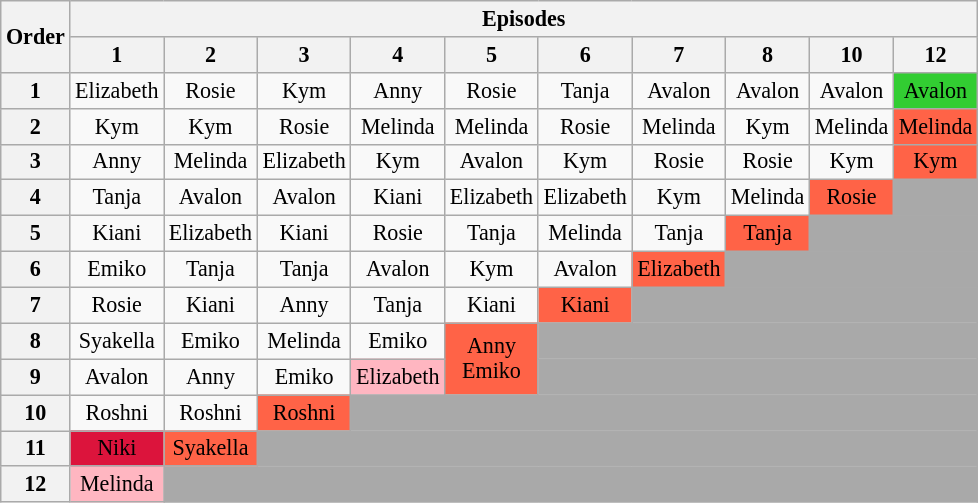<table class="wikitable" style="text-align:center; font-size:92%">
<tr>
<th rowspan=2>Order</th>
<th colspan="10">Episodes</th>
</tr>
<tr>
<th>1</th>
<th>2</th>
<th>3</th>
<th>4</th>
<th>5</th>
<th>6</th>
<th>7</th>
<th>8</th>
<th>10</th>
<th>12</th>
</tr>
<tr>
<th>1</th>
<td>Elizabeth</td>
<td>Rosie</td>
<td>Kym</td>
<td>Anny</td>
<td>Rosie</td>
<td>Tanja</td>
<td>Avalon</td>
<td>Avalon</td>
<td>Avalon</td>
<td style="background:limegreen;">Avalon</td>
</tr>
<tr>
<th>2</th>
<td>Kym</td>
<td>Kym</td>
<td>Rosie</td>
<td>Melinda</td>
<td>Melinda</td>
<td>Rosie</td>
<td>Melinda</td>
<td>Kym</td>
<td>Melinda</td>
<td style="background:tomato;">Melinda</td>
</tr>
<tr>
<th>3</th>
<td>Anny</td>
<td>Melinda</td>
<td>Elizabeth</td>
<td>Kym</td>
<td>Avalon</td>
<td>Kym</td>
<td>Rosie</td>
<td>Rosie</td>
<td>Kym</td>
<td style="background:tomato;">Kym</td>
</tr>
<tr>
<th>4</th>
<td>Tanja</td>
<td>Avalon</td>
<td>Avalon</td>
<td>Kiani</td>
<td>Elizabeth</td>
<td>Elizabeth</td>
<td>Kym</td>
<td>Melinda</td>
<td style="background:tomato;">Rosie</td>
<td style="background:darkgrey;" colspan="3"></td>
</tr>
<tr>
<th>5</th>
<td>Kiani</td>
<td>Elizabeth</td>
<td>Kiani</td>
<td>Rosie</td>
<td>Tanja</td>
<td>Melinda</td>
<td>Tanja</td>
<td style="background:tomato;">Tanja</td>
<td style="background:darkgrey;" colspan="3"></td>
</tr>
<tr>
<th>6</th>
<td>Emiko</td>
<td>Tanja</td>
<td>Tanja</td>
<td>Avalon</td>
<td>Kym</td>
<td>Avalon</td>
<td style="background:tomato;">Elizabeth</td>
<td style="background:darkgrey;" colspan="4"></td>
</tr>
<tr>
<th>7</th>
<td>Rosie</td>
<td>Kiani</td>
<td>Anny</td>
<td>Tanja</td>
<td>Kiani</td>
<td style="background:tomato;">Kiani</td>
<td style="background:darkgrey;" colspan="5"></td>
</tr>
<tr>
<th>8</th>
<td>Syakella</td>
<td>Emiko</td>
<td>Melinda</td>
<td>Emiko</td>
<td rowspan=2 style="background:tomato;">Anny<br>Emiko</td>
<td style="background:darkgrey;" colspan="6"></td>
</tr>
<tr>
<th>9</th>
<td>Avalon</td>
<td>Anny</td>
<td>Emiko</td>
<td bgcolor="lightpink">Elizabeth</td>
<td style="background:darkgrey;" colspan="7"></td>
</tr>
<tr>
<th>10</th>
<td>Roshni</td>
<td>Roshni</td>
<td style="background:tomato;">Roshni</td>
<td style="background:darkgrey;" colspan="8"></td>
</tr>
<tr>
<th>11</th>
<td bgcolor="crimson"><span>Niki</span></td>
<td style="background:tomato;">Syakella</td>
<td style="background:darkgrey;" colspan="9"></td>
</tr>
<tr>
<th>12</th>
<td bgcolor="lightpink">Melinda</td>
<td style="background:darkgrey;" colspan="10"></td>
</tr>
</table>
